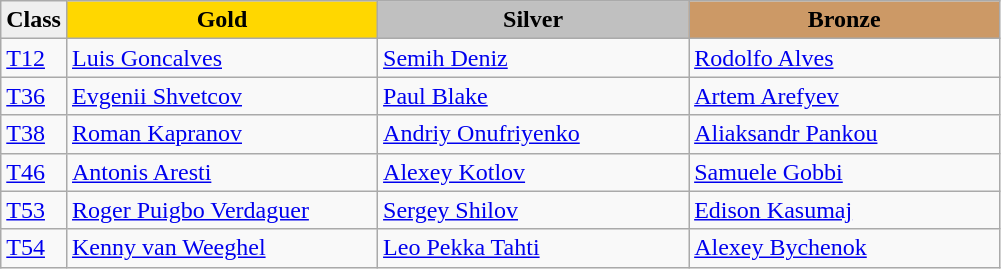<table class="wikitable" style="text-align:left">
<tr align="center">
<td bgcolor=efefef><strong>Class</strong></td>
<td width=200 bgcolor=gold><strong>Gold</strong></td>
<td width=200 bgcolor=silver><strong>Silver</strong></td>
<td width=200 bgcolor=CC9966><strong>Bronze</strong></td>
</tr>
<tr>
<td><a href='#'>T12</a></td>
<td><a href='#'>Luis Goncalves</a><br></td>
<td><a href='#'>Semih Deniz</a><br></td>
<td><a href='#'>Rodolfo Alves</a><br></td>
</tr>
<tr>
<td><a href='#'>T36</a></td>
<td><a href='#'>Evgenii Shvetcov</a><br></td>
<td><a href='#'>Paul Blake</a><br></td>
<td><a href='#'>Artem Arefyev</a><br></td>
</tr>
<tr>
<td><a href='#'>T38</a></td>
<td><a href='#'>Roman Kapranov</a><br></td>
<td><a href='#'>Andriy Onufriyenko</a><br></td>
<td><a href='#'>Aliaksandr Pankou</a><br></td>
</tr>
<tr>
<td><a href='#'>T46</a></td>
<td><a href='#'>Antonis Aresti</a><br></td>
<td><a href='#'>Alexey Kotlov</a><br></td>
<td><a href='#'>Samuele Gobbi</a><br></td>
</tr>
<tr>
<td><a href='#'>T53</a></td>
<td><a href='#'>Roger Puigbo Verdaguer</a><br></td>
<td><a href='#'>Sergey Shilov</a><br></td>
<td><a href='#'>Edison Kasumaj</a><br></td>
</tr>
<tr>
<td><a href='#'>T54</a></td>
<td><a href='#'>Kenny van Weeghel</a><br></td>
<td><a href='#'>Leo Pekka Tahti</a><br></td>
<td><a href='#'>Alexey Bychenok</a><br></td>
</tr>
</table>
